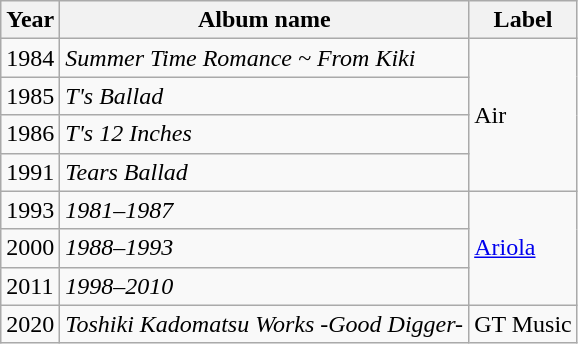<table class="wikitable">
<tr>
<th>Year</th>
<th>Album name</th>
<th>Label</th>
</tr>
<tr>
<td>1984</td>
<td><em>Summer Time Romance ~ From Kiki</em></td>
<td rowspan="4" scope="row">Air</td>
</tr>
<tr>
<td>1985</td>
<td><em>T's Ballad</em></td>
</tr>
<tr>
<td>1986</td>
<td><em>T's 12 Inches</em></td>
</tr>
<tr>
<td>1991</td>
<td><em>Tears Ballad</em></td>
</tr>
<tr>
<td>1993</td>
<td><em>1981–1987</em></td>
<td rowspan="3" scope="row"><a href='#'>Ariola</a></td>
</tr>
<tr>
<td>2000</td>
<td><em>1988–1993</em></td>
</tr>
<tr>
<td>2011</td>
<td><em>1998–2010</em></td>
</tr>
<tr>
<td>2020</td>
<td><em>Toshiki Kadomatsu Works -Good Digger-</em></td>
<td>GT Music</td>
</tr>
</table>
